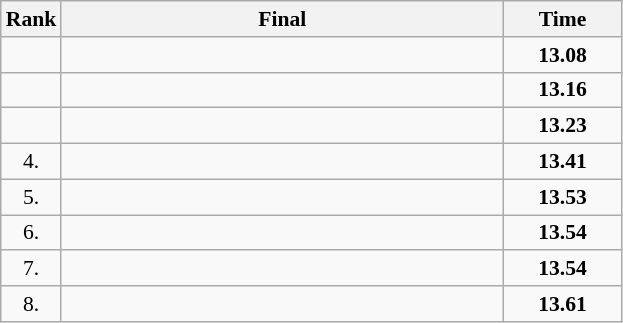<table class="wikitable" style="border-collapse: collapse; font-size: 90%;">
<tr>
<th>Rank</th>
<th style="width: 20em">Final</th>
<th style="width: 5em">Time</th>
</tr>
<tr>
<td align="center"></td>
<td></td>
<td align="center"><strong>13.08</strong></td>
</tr>
<tr>
<td align="center"></td>
<td></td>
<td align="center"><strong>13.16</strong></td>
</tr>
<tr>
<td align="center"></td>
<td></td>
<td align="center"><strong>13.23</strong></td>
</tr>
<tr>
<td align="center">4.</td>
<td></td>
<td align="center"><strong>13.41</strong></td>
</tr>
<tr>
<td align="center">5.</td>
<td></td>
<td align="center"><strong>13.53</strong></td>
</tr>
<tr>
<td align="center">6.</td>
<td></td>
<td align="center"><strong>13.54</strong></td>
</tr>
<tr>
<td align="center">7.</td>
<td></td>
<td align="center"><strong>13.54</strong></td>
</tr>
<tr>
<td align="center">8.</td>
<td></td>
<td align="center"><strong>13.61</strong></td>
</tr>
</table>
